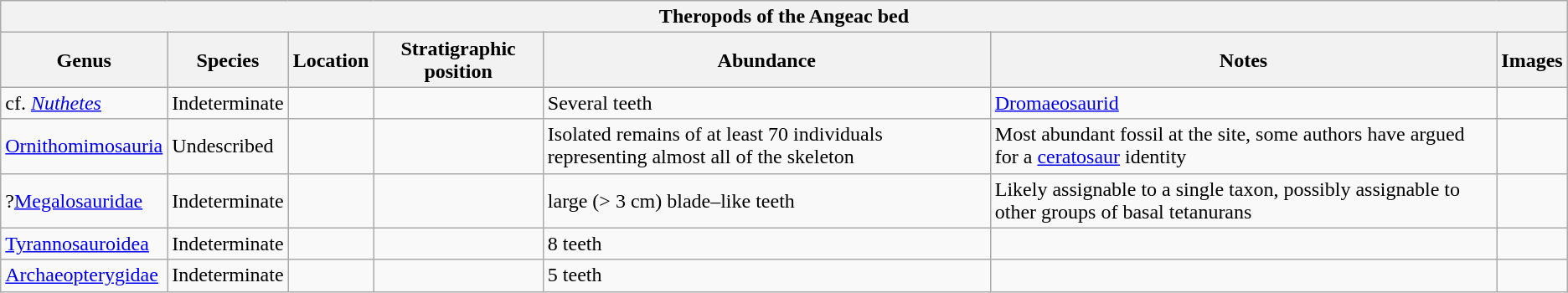<table class="wikitable sortable">
<tr>
<th colspan="7" align="center"><strong>Theropods of the Angeac bed</strong></th>
</tr>
<tr>
<th>Genus</th>
<th>Species</th>
<th>Location</th>
<th>Stratigraphic position</th>
<th>Abundance</th>
<th>Notes</th>
<th>Images</th>
</tr>
<tr>
<td>cf. <em><a href='#'>Nuthetes</a></em></td>
<td>Indeterminate</td>
<td></td>
<td></td>
<td>Several teeth</td>
<td><a href='#'>Dromaeosaurid</a></td>
<td></td>
</tr>
<tr>
<td><a href='#'>Ornithomimosauria</a></td>
<td>Undescribed</td>
<td></td>
<td></td>
<td>Isolated remains of at least 70 individuals representing almost all of the skeleton</td>
<td>Most abundant fossil at the site, some authors have argued for a <a href='#'>ceratosaur</a> identity</td>
<td></td>
</tr>
<tr>
<td>?<a href='#'>Megalosauridae</a></td>
<td>Indeterminate</td>
<td></td>
<td></td>
<td>large (> 3 cm) blade–like teeth</td>
<td>Likely assignable to a single taxon, possibly assignable to other groups of basal tetanurans</td>
<td></td>
</tr>
<tr>
<td><a href='#'>Tyrannosauroidea</a></td>
<td>Indeterminate</td>
<td></td>
<td></td>
<td>8 teeth</td>
<td></td>
<td></td>
</tr>
<tr>
<td><a href='#'>Archaeopterygidae</a></td>
<td>Indeterminate</td>
<td></td>
<td></td>
<td>5 teeth</td>
<td></td>
<td></td>
</tr>
</table>
